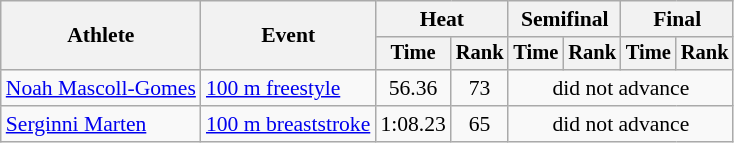<table class=wikitable style="font-size:90%">
<tr>
<th rowspan="2">Athlete</th>
<th rowspan="2">Event</th>
<th colspan="2">Heat</th>
<th colspan="2">Semifinal</th>
<th colspan="2">Final</th>
</tr>
<tr style="font-size:95%">
<th>Time</th>
<th>Rank</th>
<th>Time</th>
<th>Rank</th>
<th>Time</th>
<th>Rank</th>
</tr>
<tr align=center>
<td align=left><a href='#'>Noah Mascoll-Gomes</a></td>
<td align=left><a href='#'>100 m freestyle</a></td>
<td>56.36</td>
<td>73</td>
<td colspan=4>did not advance</td>
</tr>
<tr align=center>
<td align=left><a href='#'>Serginni Marten</a></td>
<td align=left><a href='#'>100 m breaststroke</a></td>
<td>1:08.23</td>
<td>65</td>
<td colspan=4>did not advance</td>
</tr>
</table>
